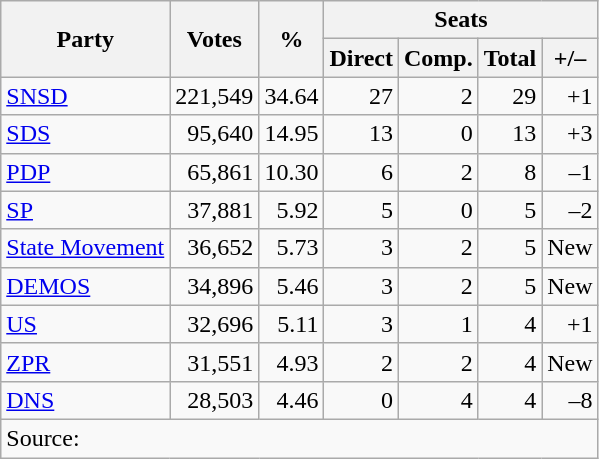<table class=wikitable style=text-align:right>
<tr>
<th rowspan=2>Party</th>
<th rowspan=2>Votes</th>
<th rowspan=2>%</th>
<th colspan=4>Seats</th>
</tr>
<tr>
<th>Direct</th>
<th>Comp.</th>
<th>Total</th>
<th>+/–</th>
</tr>
<tr>
<td align=left><a href='#'>SNSD</a></td>
<td>221,549</td>
<td>34.64</td>
<td>27</td>
<td>2</td>
<td>29</td>
<td>+1</td>
</tr>
<tr>
<td align=left><a href='#'>SDS</a></td>
<td>95,640</td>
<td>14.95</td>
<td>13</td>
<td>0</td>
<td>13</td>
<td>+3</td>
</tr>
<tr>
<td align=left><a href='#'>PDP</a></td>
<td>65,861</td>
<td>10.30</td>
<td>6</td>
<td>2</td>
<td>8</td>
<td>–1</td>
</tr>
<tr>
<td align=left><a href='#'>SP</a></td>
<td>37,881</td>
<td>5.92</td>
<td>5</td>
<td>0</td>
<td>5</td>
<td>–2</td>
</tr>
<tr>
<td align=left><a href='#'>State Movement</a></td>
<td>36,652</td>
<td>5.73</td>
<td>3</td>
<td>2</td>
<td>5</td>
<td>New</td>
</tr>
<tr>
<td align=left><a href='#'>DEMOS</a></td>
<td>34,896</td>
<td>5.46</td>
<td>3</td>
<td>2</td>
<td>5</td>
<td>New</td>
</tr>
<tr>
<td align=left><a href='#'>US</a></td>
<td>32,696</td>
<td>5.11</td>
<td>3</td>
<td>1</td>
<td>4</td>
<td>+1</td>
</tr>
<tr>
<td align=left><a href='#'>ZPR</a></td>
<td>31,551</td>
<td>4.93</td>
<td>2</td>
<td>2</td>
<td>4</td>
<td>New</td>
</tr>
<tr>
<td align=left><a href='#'>DNS</a></td>
<td>28,503</td>
<td>4.46</td>
<td>0</td>
<td>4</td>
<td>4</td>
<td>–8</td>
</tr>
<tr>
<td align=left colspan=7>Source: </td>
</tr>
</table>
